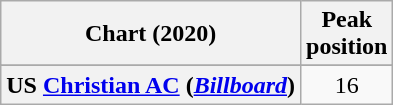<table class="wikitable sortable plainrowheaders" style="text-align:center">
<tr>
<th scope="col">Chart (2020)</th>
<th scope="col">Peak<br> position</th>
</tr>
<tr>
</tr>
<tr>
</tr>
<tr>
<th scope="row">US <a href='#'>Christian AC</a> (<em><a href='#'>Billboard</a></em>)</th>
<td>16</td>
</tr>
</table>
